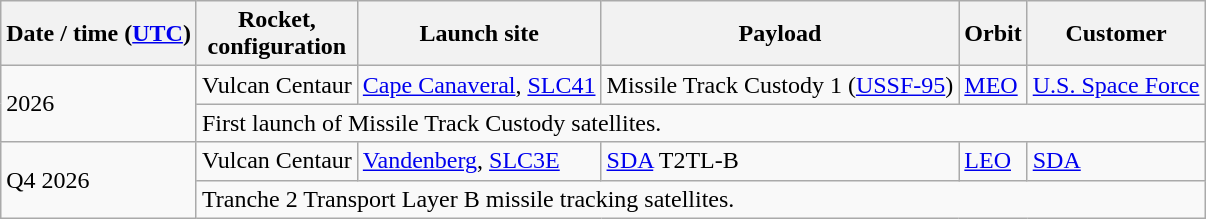<table class="wikitable sticky-header">
<tr>
<th scope="col">Date / time (<a href='#'>UTC</a>)</th>
<th scope="col">Rocket, <br> configuration</th>
<th scope="col">Launch site</th>
<th scope="col">Payload</th>
<th scope="col">Orbit</th>
<th scope="col">Customer</th>
</tr>
<tr>
<td rowspan=2>2026</td>
<td>Vulcan Centaur</td>
<td><a href='#'>Cape Canaveral</a>, <a href='#'>SLC41</a></td>
<td>Missile Track Custody 1 (<a href='#'>USSF-95</a>)</td>
<td><a href='#'>MEO</a></td>
<td><a href='#'>U.S. Space Force</a></td>
</tr>
<tr>
<td colspan=5>First launch of Missile Track Custody satellites.</td>
</tr>
<tr>
<td rowspan=2>Q4 2026</td>
<td>Vulcan Centaur</td>
<td><a href='#'>Vandenberg</a>, <a href='#'>SLC3E</a></td>
<td><a href='#'>SDA</a> T2TL-B</td>
<td><a href='#'>LEO</a></td>
<td><a href='#'>SDA</a></td>
</tr>
<tr>
<td colspan=5>Tranche 2 Transport Layer B missile tracking satellites.</td>
</tr>
</table>
